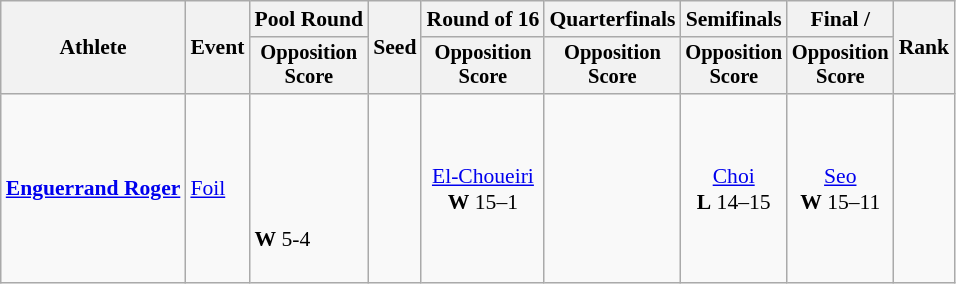<table class=wikitable style="font-size:90%">
<tr>
<th rowspan="2">Athlete</th>
<th rowspan="2">Event</th>
<th>Pool Round</th>
<th rowspan="2">Seed</th>
<th>Round of 16</th>
<th>Quarterfinals</th>
<th>Semifinals</th>
<th>Final / </th>
<th rowspan=2>Rank</th>
</tr>
<tr style="font-size:95%">
<th>Opposition<br>Score</th>
<th>Opposition<br>Score</th>
<th>Opposition<br>Score</th>
<th>Opposition<br>Score</th>
<th>Opposition<br>Score</th>
</tr>
<tr align=center>
<td align=left><strong><a href='#'>Enguerrand Roger</a></strong></td>
<td align=left><a href='#'>Foil</a></td>
<td align=left><br><br><br><br><br><strong>W</strong> 5-4<br><br></td>
<td></td>
<td> <a href='#'>El-Choueiri</a><br><strong>W</strong> 15–1</td>
<td></td>
<td> <a href='#'>Choi</a><br><strong>L</strong> 14–15</td>
<td> <a href='#'>Seo</a><br><strong>W</strong> 15–11</td>
<td></td>
</tr>
</table>
